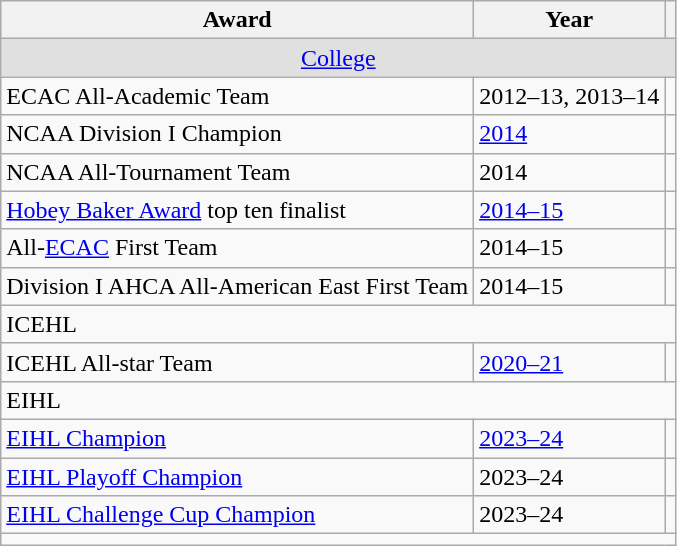<table class="wikitable">
<tr>
<th>Award</th>
<th>Year</th>
<th></th>
</tr>
<tr ALIGN="center" bgcolor="#e0e0e0">
<td colspan="3"><a href='#'>College</a></td>
</tr>
<tr>
<td>ECAC All-Academic Team</td>
<td>2012–13, 2013–14</td>
<td></td>
</tr>
<tr>
<td>NCAA Division I Champion</td>
<td><a href='#'>2014</a></td>
<td></td>
</tr>
<tr>
<td>NCAA All-Tournament Team</td>
<td>2014</td>
<td></td>
</tr>
<tr>
<td><a href='#'>Hobey Baker Award</a> top ten finalist</td>
<td><a href='#'>2014–15</a></td>
<td></td>
</tr>
<tr>
<td>All-<a href='#'>ECAC</a> First Team</td>
<td>2014–15</td>
<td></td>
</tr>
<tr>
<td>Division I AHCA All-American East First Team</td>
<td>2014–15</td>
<td></td>
</tr>
<tr>
<td colspan="3">ICEHL</td>
</tr>
<tr>
<td>ICEHL All-star Team</td>
<td><a href='#'>2020–21</a></td>
<td></td>
</tr>
<tr>
<td colspan="3">EIHL</td>
</tr>
<tr>
<td><a href='#'>EIHL Champion</a></td>
<td><a href='#'>2023–24</a></td>
<td></td>
</tr>
<tr>
<td><a href='#'>EIHL Playoff Champion</a></td>
<td>2023–24</td>
<td></td>
</tr>
<tr>
<td><a href='#'>EIHL Challenge Cup Champion</a></td>
<td>2023–24</td>
<td></td>
</tr>
<tr>
<td colspan="3"></td>
</tr>
</table>
